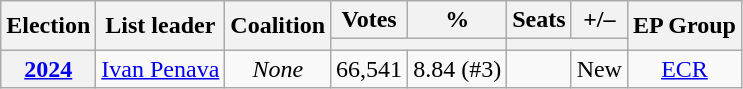<table class="wikitable" style="text-align:center;">
<tr>
<th rowspan=2>Election</th>
<th rowspan=2>List leader</th>
<th rowspan=2>Coalition</th>
<th>Votes</th>
<th>%</th>
<th>Seats</th>
<th>+/–</th>
<th rowspan=2>EP Group</th>
</tr>
<tr>
<th colspan=2></th>
<th colspan=2></th>
</tr>
<tr>
<th><a href='#'>2024</a></th>
<td><a href='#'>Ivan Penava</a></td>
<td><em>None</em></td>
<td>66,541</td>
<td>8.84 (#3)</td>
<td></td>
<td>New</td>
<td><a href='#'>ECR</a></td>
</tr>
</table>
